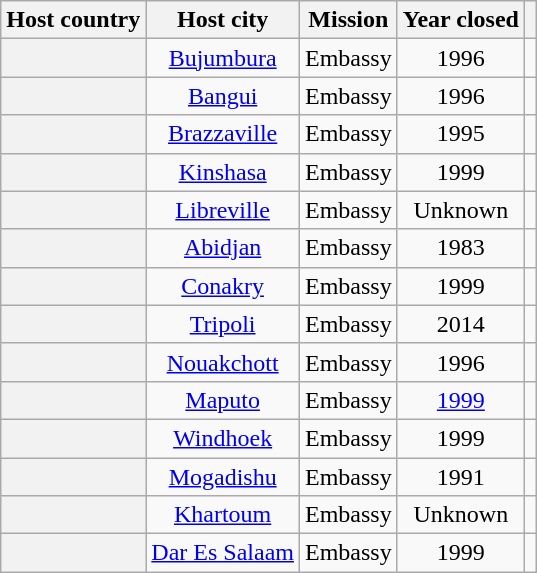<table class="wikitable plainrowheaders" style="text-align:center;">
<tr>
<th scope="col">Host country</th>
<th scope="col">Host city</th>
<th scope="col">Mission</th>
<th scope="col">Year closed</th>
<th scope="col"></th>
</tr>
<tr>
<th scope="row"></th>
<td><a href='#'>Bujumbura</a></td>
<td>Embassy</td>
<td>1996</td>
<td></td>
</tr>
<tr>
<th scope="row"></th>
<td><a href='#'>Bangui</a></td>
<td>Embassy</td>
<td>1996</td>
<td></td>
</tr>
<tr>
<th scope="row"></th>
<td><a href='#'>Brazzaville</a></td>
<td>Embassy</td>
<td>1995</td>
<td></td>
</tr>
<tr>
<th scope="row"></th>
<td><a href='#'>Kinshasa</a></td>
<td>Embassy</td>
<td>1999</td>
<td></td>
</tr>
<tr>
<th scope="row"></th>
<td><a href='#'>Libreville</a></td>
<td>Embassy</td>
<td>Unknown</td>
<td></td>
</tr>
<tr>
<th scope="row"></th>
<td><a href='#'>Abidjan</a></td>
<td>Embassy</td>
<td>1983</td>
<td></td>
</tr>
<tr>
<th scope="row"></th>
<td><a href='#'>Conakry</a></td>
<td>Embassy</td>
<td>1999</td>
<td></td>
</tr>
<tr>
<th scope="row"></th>
<td><a href='#'>Tripoli</a></td>
<td>Embassy</td>
<td>2014</td>
<td></td>
</tr>
<tr>
<th scope="row"></th>
<td><a href='#'>Nouakchott</a></td>
<td>Embassy</td>
<td>1996</td>
<td></td>
</tr>
<tr>
<th scope="row"></th>
<td><a href='#'>Maputo</a></td>
<td>Embassy</td>
<td><a href='#'>1999</a></td>
<td></td>
</tr>
<tr>
<th scope="row"></th>
<td><a href='#'>Windhoek</a></td>
<td>Embassy</td>
<td>1999</td>
<td></td>
</tr>
<tr>
<th scope="row"></th>
<td><a href='#'>Mogadishu</a></td>
<td>Embassy</td>
<td>1991</td>
<td></td>
</tr>
<tr>
<th scope="row"></th>
<td><a href='#'>Khartoum</a></td>
<td>Embassy</td>
<td>Unknown</td>
<td></td>
</tr>
<tr>
<th scope="row"></th>
<td><a href='#'>Dar Es Salaam</a></td>
<td>Embassy</td>
<td>1999</td>
<td></td>
</tr>
</table>
